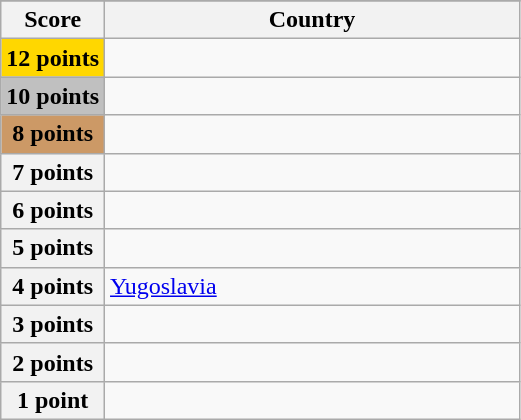<table class="wikitable">
<tr>
</tr>
<tr>
<th scope="col" width="20%">Score</th>
<th scope="col">Country</th>
</tr>
<tr>
<th scope="row" style="background:gold">12 points</th>
<td></td>
</tr>
<tr>
<th scope="row" style="background:silver">10 points</th>
<td></td>
</tr>
<tr>
<th scope="row" style="background:#CC9966">8 points</th>
<td></td>
</tr>
<tr>
<th scope="row">7 points</th>
<td></td>
</tr>
<tr>
<th scope="row">6 points</th>
<td></td>
</tr>
<tr>
<th scope="row">5 points</th>
<td></td>
</tr>
<tr>
<th scope="row">4 points</th>
<td> <a href='#'>Yugoslavia</a></td>
</tr>
<tr>
<th scope="row">3 points</th>
<td></td>
</tr>
<tr>
<th scope="row">2 points</th>
<td></td>
</tr>
<tr>
<th scope="row">1 point</th>
<td></td>
</tr>
</table>
